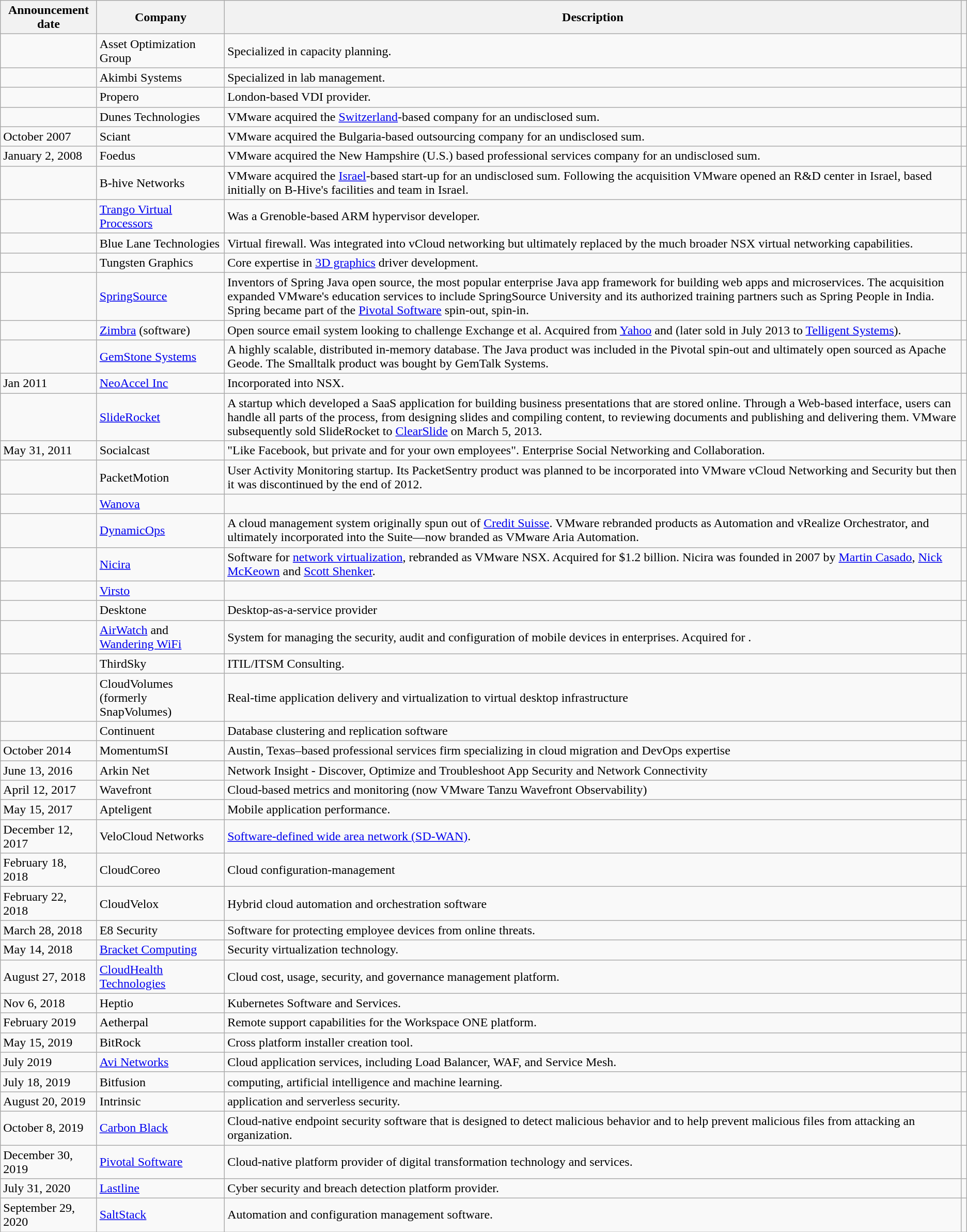<table class="wikitable sortable">
<tr>
<th>Announcement date</th>
<th>Company</th>
<th class="unsortable">Description</th>
<th></th>
</tr>
<tr>
<td></td>
<td>Asset Optimization Group</td>
<td>Specialized in capacity planning.</td>
<td></td>
</tr>
<tr>
<td></td>
<td>Akimbi Systems</td>
<td>Specialized in lab management.</td>
<td></td>
</tr>
<tr>
<td></td>
<td>Propero</td>
<td>London-based VDI provider.</td>
<td></td>
</tr>
<tr>
<td></td>
<td>Dunes Technologies</td>
<td>VMware acquired the <a href='#'>Switzerland</a>-based company for an undisclosed sum.</td>
<td></td>
</tr>
<tr>
<td>October 2007</td>
<td>Sciant</td>
<td>VMware acquired the Bulgaria-based outsourcing company for an undisclosed sum.</td>
<td></td>
</tr>
<tr>
<td>January 2, 2008</td>
<td>Foedus</td>
<td>VMware acquired the New Hampshire (U.S.) based professional services company for an undisclosed sum.</td>
<td></td>
</tr>
<tr>
<td></td>
<td>B-hive Networks</td>
<td>VMware acquired the <a href='#'>Israel</a>-based start-up for an undisclosed sum. Following the acquisition VMware opened an R&D center in Israel, based initially on B-Hive's facilities and team in Israel.</td>
<td></td>
</tr>
<tr>
<td></td>
<td><a href='#'>Trango Virtual Processors</a></td>
<td>Was a Grenoble-based ARM hypervisor developer.</td>
<td></td>
</tr>
<tr>
<td></td>
<td>Blue Lane Technologies</td>
<td>Virtual firewall. Was integrated into vCloud networking but ultimately replaced by the much broader NSX virtual networking capabilities.</td>
<td></td>
</tr>
<tr>
<td style="white-space:nowrap"></td>
<td>Tungsten Graphics</td>
<td>Core expertise in <a href='#'>3D graphics</a> driver development.</td>
<td></td>
</tr>
<tr>
<td></td>
<td><a href='#'>SpringSource</a></td>
<td>Inventors of Spring Java open source, the most popular enterprise Java app framework for building web apps and microservices. The acquisition expanded VMware's education services to include SpringSource University and its authorized training partners such as Spring People in India. Spring became part of the <a href='#'>Pivotal Software</a> spin-out, spin-in.</td>
<td></td>
</tr>
<tr>
<td></td>
<td><a href='#'>Zimbra</a> (software)</td>
<td>Open source email system looking to challenge Exchange et al. Acquired from <a href='#'>Yahoo</a> and (later sold in July 2013 to <a href='#'>Telligent Systems</a>).</td>
<td></td>
</tr>
<tr>
<td></td>
<td><a href='#'>GemStone Systems</a></td>
<td>A highly scalable, distributed in-memory database. The Java product was included in the Pivotal spin-out and ultimately open sourced as Apache Geode. The Smalltalk product was bought by GemTalk Systems.</td>
<td></td>
</tr>
<tr>
<td>Jan 2011</td>
<td><a href='#'>NeoAccel Inc</a></td>
<td>Incorporated into NSX.</td>
<td></td>
</tr>
<tr>
<td></td>
<td><a href='#'>SlideRocket</a></td>
<td>A startup which developed a SaaS application for building business presentations that are stored online. Through a Web-based interface, users can handle all parts of the process, from designing slides and compiling content, to reviewing documents and publishing and delivering them. VMware subsequently sold SlideRocket to <a href='#'>ClearSlide</a> on March 5, 2013.</td>
<td></td>
</tr>
<tr>
<td>May 31, 2011</td>
<td>Socialcast</td>
<td>"Like Facebook, but private and for your own employees". Enterprise Social Networking and Collaboration.</td>
<td></td>
</tr>
<tr>
<td></td>
<td>PacketMotion</td>
<td>User Activity Monitoring startup. Its PacketSentry product was planned to be incorporated into VMware vCloud Networking and Security but then it was discontinued by the end of 2012.</td>
<td></td>
</tr>
<tr>
<td></td>
<td><a href='#'>Wanova</a></td>
<td></td>
<td></td>
</tr>
<tr>
<td></td>
<td><a href='#'>DynamicOps</a></td>
<td>A cloud management system originally spun out of <a href='#'>Credit Suisse</a>. VMware rebranded products as  Automation and vRealize Orchestrator, and ultimately incorporated into the  Suite—now branded as VMware Aria Automation.</td>
<td></td>
</tr>
<tr>
<td></td>
<td><a href='#'>Nicira</a></td>
<td>Software for <a href='#'>network virtualization</a>, rebranded as VMware NSX. Acquired for $1.2 billion. Nicira was founded in 2007 by <a href='#'>Martin Casado</a>, <a href='#'>Nick McKeown</a> and <a href='#'>Scott Shenker</a>.</td>
<td></td>
</tr>
<tr>
<td></td>
<td><a href='#'>Virsto</a></td>
<td></td>
<td></td>
</tr>
<tr>
<td></td>
<td>Desktone</td>
<td>Desktop-as-a-service provider</td>
<td></td>
</tr>
<tr>
<td></td>
<td><a href='#'>AirWatch</a> and <a href='#'>Wandering WiFi</a></td>
<td>System for managing the security, audit and configuration of mobile devices in enterprises. Acquired for .</td>
<td></td>
</tr>
<tr>
<td></td>
<td>ThirdSky</td>
<td>ITIL/ITSM Consulting.</td>
<td></td>
</tr>
<tr>
<td></td>
<td>CloudVolumes (formerly SnapVolumes)</td>
<td>Real-time application delivery and virtualization to virtual desktop infrastructure</td>
<td></td>
</tr>
<tr>
<td></td>
<td>Continuent</td>
<td>Database clustering and replication software</td>
<td></td>
</tr>
<tr>
<td>October 2014</td>
<td>MomentumSI</td>
<td>Austin, Texas–based professional services firm specializing in cloud migration and DevOps expertise</td>
<td></td>
</tr>
<tr>
<td>June 13, 2016</td>
<td>Arkin Net</td>
<td> Network Insight - Discover, Optimize and Troubleshoot App Security and Network Connectivity</td>
<td></td>
</tr>
<tr>
<td>April 12, 2017</td>
<td>Wavefront</td>
<td>Cloud-based metrics and monitoring (now VMware Tanzu Wavefront Observability)</td>
<td></td>
</tr>
<tr>
<td>May 15, 2017</td>
<td>Apteligent</td>
<td>Mobile application performance.</td>
<td></td>
</tr>
<tr>
<td>December 12, 2017</td>
<td>VeloCloud Networks</td>
<td><a href='#'>Software-defined wide area network (SD-WAN)</a>.</td>
<td></td>
</tr>
<tr>
<td>February 18, 2018</td>
<td>CloudCoreo</td>
<td>Cloud configuration-management</td>
<td></td>
</tr>
<tr>
<td>February 22, 2018</td>
<td>CloudVelox</td>
<td>Hybrid cloud automation and orchestration software</td>
<td></td>
</tr>
<tr>
<td>March 28, 2018</td>
<td>E8 Security</td>
<td>Software for protecting employee devices from online threats.</td>
<td></td>
</tr>
<tr>
<td>May 14, 2018</td>
<td><a href='#'>Bracket Computing</a></td>
<td>Security virtualization technology.</td>
<td></td>
</tr>
<tr>
<td>August 27, 2018</td>
<td><a href='#'>CloudHealth Technologies</a></td>
<td>Cloud cost, usage, security, and governance management platform.</td>
<td></td>
</tr>
<tr>
<td>Nov 6, 2018</td>
<td>Heptio</td>
<td>Kubernetes Software and Services.</td>
<td></td>
</tr>
<tr>
<td>February 2019</td>
<td>Aetherpal</td>
<td>Remote support capabilities for the Workspace ONE platform.</td>
<td></td>
</tr>
<tr>
<td>May 15, 2019</td>
<td>BitRock</td>
<td>Cross platform installer creation tool.</td>
<td></td>
</tr>
<tr>
<td>July 2019</td>
<td><a href='#'>Avi Networks</a></td>
<td>Cloud application services, including Load Balancer, WAF, and Service Mesh.</td>
<td></td>
</tr>
<tr>
<td>July 18, 2019</td>
<td>Bitfusion</td>
<td>computing, artificial intelligence and machine learning.</td>
<td></td>
</tr>
<tr>
<td>August 20, 2019</td>
<td>Intrinsic</td>
<td>application and serverless security.</td>
<td></td>
</tr>
<tr>
<td>October 8, 2019</td>
<td><a href='#'>Carbon Black</a></td>
<td>Cloud-native endpoint security software that is designed to detect malicious behavior and to help prevent malicious files from attacking an organization.</td>
<td></td>
</tr>
<tr>
<td>December 30, 2019</td>
<td><a href='#'>Pivotal Software</a></td>
<td>Cloud-native platform provider of digital transformation technology and services.</td>
<td></td>
</tr>
<tr>
<td>July 31, 2020</td>
<td><a href='#'>Lastline</a></td>
<td>Cyber security and breach detection platform provider.</td>
<td></td>
</tr>
<tr>
<td>September 29, 2020</td>
<td><a href='#'>SaltStack</a></td>
<td>Automation and configuration management software.</td>
<td></td>
</tr>
</table>
